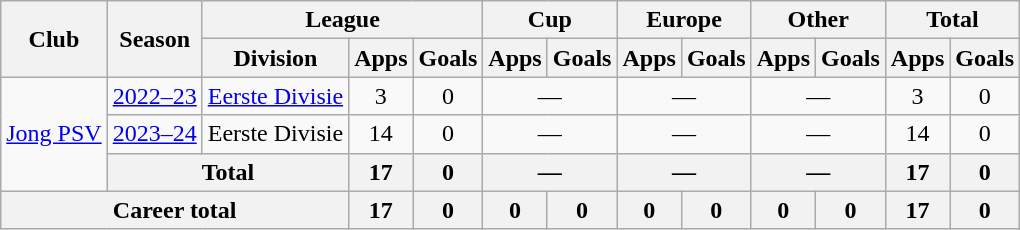<table class="wikitable" Style="text-align: center">
<tr>
<th rowspan="2">Club</th>
<th rowspan="2">Season</th>
<th colspan="3">League</th>
<th colspan="2">Cup</th>
<th colspan="2">Europe</th>
<th colspan="2">Other</th>
<th colspan="2">Total</th>
</tr>
<tr>
<th>Division</th>
<th>Apps</th>
<th>Goals</th>
<th>Apps</th>
<th>Goals</th>
<th>Apps</th>
<th>Goals</th>
<th>Apps</th>
<th>Goals</th>
<th>Apps</th>
<th>Goals</th>
</tr>
<tr>
<td rowspan="3"><a href='#'>Jong PSV</a></td>
<td><a href='#'>2022–23</a></td>
<td><a href='#'>Eerste Divisie</a></td>
<td>3</td>
<td>0</td>
<td colspan="2">—</td>
<td colspan="2">—</td>
<td colspan="2">—</td>
<td>3</td>
<td>0</td>
</tr>
<tr>
<td><a href='#'>2023–24</a></td>
<td>Eerste Divisie</td>
<td>14</td>
<td>0</td>
<td colspan="2">—</td>
<td colspan="2">—</td>
<td colspan="2">—</td>
<td>14</td>
<td>0</td>
</tr>
<tr>
<th colspan="2">Total</th>
<th>17</th>
<th>0</th>
<th colspan="2">—</th>
<th colspan="2">—</th>
<th colspan="2">—</th>
<th>17</th>
<th>0</th>
</tr>
<tr>
<th colspan="3">Career total</th>
<th>17</th>
<th>0</th>
<th>0</th>
<th>0</th>
<th>0</th>
<th>0</th>
<th>0</th>
<th>0</th>
<th>17</th>
<th>0</th>
</tr>
</table>
